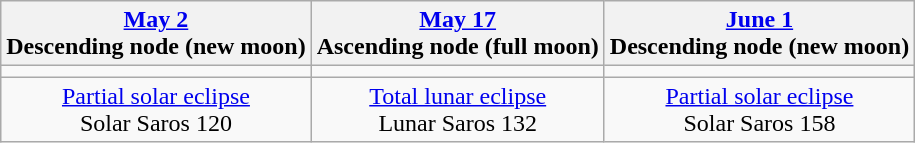<table class="wikitable">
<tr>
<th><a href='#'>May 2</a><br>Descending node (new moon)<br></th>
<th><a href='#'>May 17</a><br>Ascending node (full moon)<br></th>
<th><a href='#'>June 1</a><br>Descending node (new moon)<br></th>
</tr>
<tr>
<td></td>
<td></td>
<td></td>
</tr>
<tr align=center>
<td><a href='#'>Partial solar eclipse</a><br>Solar Saros 120</td>
<td><a href='#'>Total lunar eclipse</a><br>Lunar Saros 132</td>
<td><a href='#'>Partial solar eclipse</a><br>Solar Saros 158</td>
</tr>
</table>
